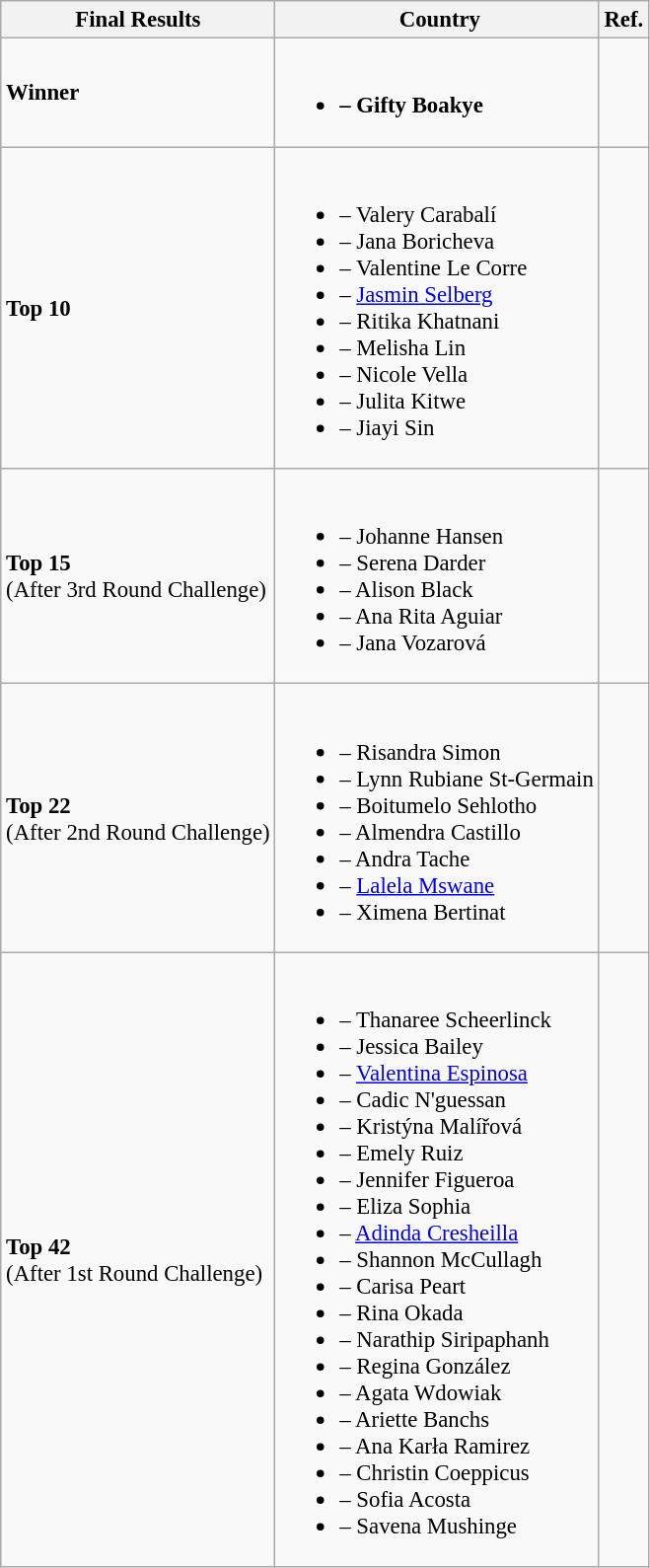<table class="wikitable sortable" style="font-size:95%;">
<tr>
<th>Final Results</th>
<th> Country</th>
<th>Ref.</th>
</tr>
<tr>
<td><strong>Winner</strong></td>
<td><br><ul><li><strong> – Gifty Boakye</strong></li></ul></td>
<td></td>
</tr>
<tr>
<td><strong>Top 10</strong><br></td>
<td><br><ul><li> – Valery Carabalí</li><li> – Jana Boricheva</li><li> – Valentine Le Corre</li><li> – <a href='#'>Jasmin Selberg</a></li><li> – Ritika Khatnani</li><li> – Melisha Lin</li><li> – Nicole Vella</li><li> – Julita Kitwe</li><li> – Jiayi Sin</li></ul></td>
<td></td>
</tr>
<tr>
<td><strong>Top 15</strong><br>(After 3rd Round Challenge)</td>
<td><br><ul><li> – Johanne Hansen</li><li> – Serena Darder</li><li> – Alison Black</li><li> – Ana Rita Aguiar</li><li> – Jana Vozarová</li></ul></td>
<td></td>
</tr>
<tr>
<td><strong>Top 22</strong><br>(After 2nd Round Challenge)</td>
<td><br><ul><li> – Risandra Simon</li><li> – Lynn Rubiane St-Germain</li><li> – Boitumelo Sehlotho</li><li> – Almendra Castillo</li><li> – Andra Tache</li><li> – <a href='#'>Lalela Mswane</a></li><li> – Ximena Bertinat</li></ul></td>
<td></td>
</tr>
<tr>
<td><strong>Top 42</strong><br>(After 1st Round Challenge)</td>
<td><br><ul><li> – Thanaree Scheerlinck</li><li> – Jessica Bailey</li><li> – <a href='#'>Valentina Espinosa</a></li><li> – Cadic N'guessan</li><li> – Kristýna Malířová</li><li> – Emely Ruiz</li><li> – Jennifer Figueroa</li><li> – Eliza Sophia</li><li> – <a href='#'>Adinda Cresheilla</a></li><li> – Shannon McCullagh</li><li> – Carisa Peart</li><li> – Rina Okada</li><li> – Narathip Siripaphanh</li><li> – Regina González</li><li> – Agata Wdowiak</li><li> – Ariette Banchs</li><li> – Ana Karła Ramirez</li><li> – Christin Coeppicus</li><li> – Sofia Acosta</li><li> – Savena Mushinge</li></ul></td>
<td><br></td>
</tr>
</table>
